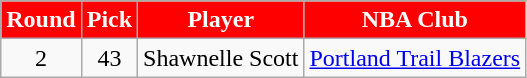<table class="wikitable">
<tr>
<th style="background:red; color:#FFFFFF;">Round</th>
<th style="background:red; color:#FFFFFF;">Pick</th>
<th style="background:red; color:#FFFFFF;">Player</th>
<th style="background:red; color:#FFFFFF;">NBA Club</th>
</tr>
<tr style="text-align:center;">
<td>2</td>
<td>43</td>
<td>Shawnelle Scott</td>
<td><a href='#'>Portland Trail Blazers</a></td>
</tr>
</table>
